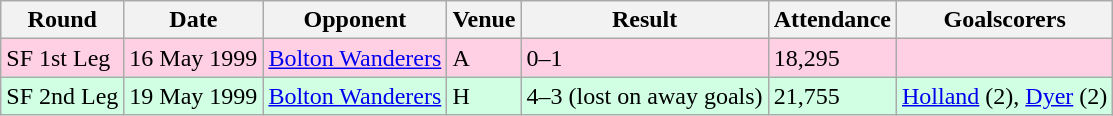<table class="wikitable">
<tr>
<th>Round</th>
<th>Date</th>
<th>Opponent</th>
<th>Venue</th>
<th>Result</th>
<th>Attendance</th>
<th>Goalscorers</th>
</tr>
<tr style="background-color: #ffd0e3;">
<td>SF 1st Leg</td>
<td>16 May 1999</td>
<td><a href='#'>Bolton Wanderers</a></td>
<td>A</td>
<td>0–1</td>
<td>18,295</td>
<td></td>
</tr>
<tr style="background-color: #d0ffe3;">
<td>SF 2nd Leg</td>
<td>19 May 1999</td>
<td><a href='#'>Bolton Wanderers</a></td>
<td>H</td>
<td>4–3 (lost on away goals)</td>
<td>21,755</td>
<td><a href='#'>Holland</a> (2), <a href='#'>Dyer</a> (2)</td>
</tr>
</table>
